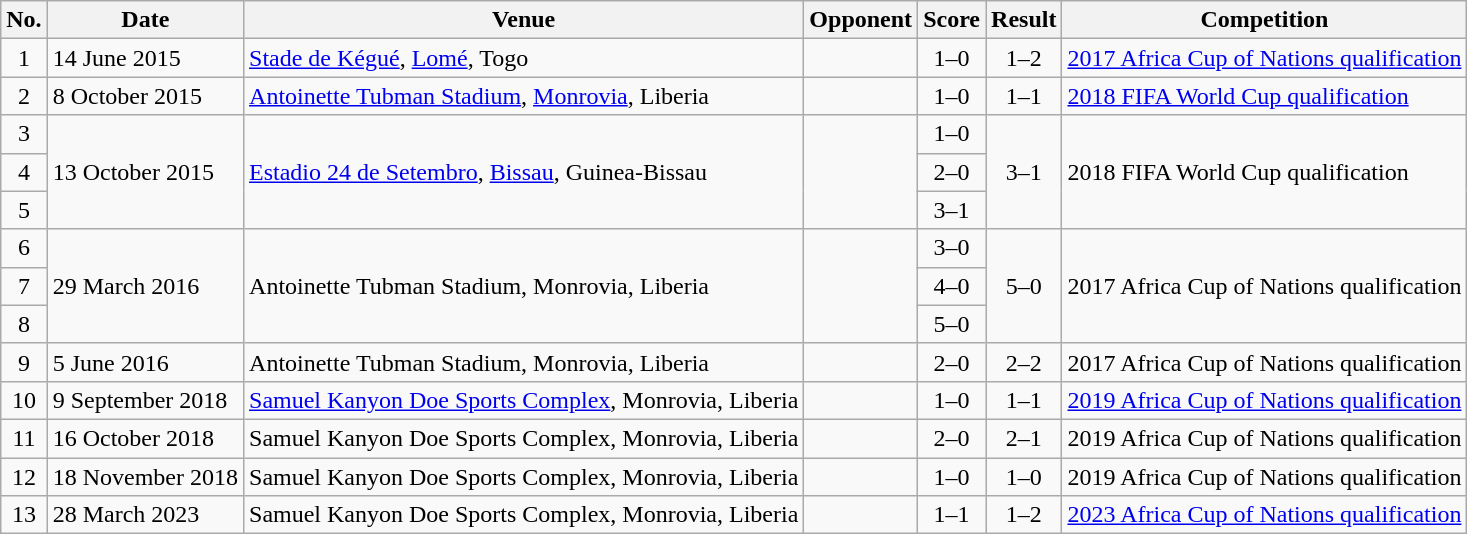<table class="wikitable sortable">
<tr>
<th scope="col">No.</th>
<th scope="col">Date</th>
<th scope="col">Venue</th>
<th scope="col">Opponent</th>
<th scope="col">Score</th>
<th scope="col">Result</th>
<th scope="col">Competition</th>
</tr>
<tr>
<td style="text-align:center">1</td>
<td>14 June 2015</td>
<td><a href='#'>Stade de Kégué</a>, <a href='#'>Lomé</a>, Togo</td>
<td></td>
<td style="text-align:center">1–0</td>
<td style="text-align:center">1–2</td>
<td><a href='#'>2017 Africa Cup of Nations qualification</a></td>
</tr>
<tr>
<td style="text-align:center">2</td>
<td>8 October 2015</td>
<td><a href='#'>Antoinette Tubman Stadium</a>, <a href='#'>Monrovia</a>, Liberia</td>
<td></td>
<td style="text-align:center">1–0</td>
<td style="text-align:center">1–1</td>
<td><a href='#'>2018 FIFA World Cup qualification</a></td>
</tr>
<tr>
<td style="text-align:center">3</td>
<td rowspan="3">13 October 2015</td>
<td rowspan="3"><a href='#'>Estadio 24 de Setembro</a>, <a href='#'>Bissau</a>, Guinea-Bissau</td>
<td rowspan="3"></td>
<td style="text-align:center">1–0</td>
<td rowspan="3" style="text-align:center">3–1</td>
<td rowspan="3">2018 FIFA World Cup qualification</td>
</tr>
<tr>
<td style="text-align:center">4</td>
<td style="text-align:center">2–0</td>
</tr>
<tr>
<td style="text-align:center">5</td>
<td style="text-align:center">3–1</td>
</tr>
<tr>
<td style="text-align:center">6</td>
<td rowspan="3">29 March 2016</td>
<td rowspan="3">Antoinette Tubman Stadium, Monrovia, Liberia</td>
<td rowspan="3"></td>
<td style="text-align:center">3–0</td>
<td rowspan="3" style="text-align:center">5–0</td>
<td rowspan="3">2017 Africa Cup of Nations qualification</td>
</tr>
<tr>
<td style="text-align:center">7</td>
<td style="text-align:center">4–0</td>
</tr>
<tr>
<td style="text-align:center">8</td>
<td style="text-align:center">5–0</td>
</tr>
<tr>
<td style="text-align:center">9</td>
<td>5 June 2016</td>
<td>Antoinette Tubman Stadium, Monrovia, Liberia</td>
<td></td>
<td style="text-align:center">2–0</td>
<td style="text-align:center">2–2</td>
<td>2017 Africa Cup of Nations qualification</td>
</tr>
<tr>
<td style="text-align:center">10</td>
<td>9 September 2018</td>
<td><a href='#'>Samuel Kanyon Doe Sports Complex</a>, Monrovia, Liberia</td>
<td></td>
<td style="text-align:center">1–0</td>
<td style="text-align:center">1–1</td>
<td><a href='#'>2019 Africa Cup of Nations qualification</a></td>
</tr>
<tr>
<td style="text-align:center">11</td>
<td>16 October 2018</td>
<td>Samuel Kanyon Doe Sports Complex, Monrovia, Liberia</td>
<td></td>
<td style="text-align:center">2–0</td>
<td style="text-align:center">2–1</td>
<td>2019 Africa Cup of Nations qualification</td>
</tr>
<tr>
<td style="text-align:center">12</td>
<td>18 November 2018</td>
<td>Samuel Kanyon Doe Sports Complex, Monrovia, Liberia</td>
<td></td>
<td style="text-align:center">1–0</td>
<td style="text-align:center">1–0</td>
<td>2019 Africa Cup of Nations qualification</td>
</tr>
<tr>
<td style="text-align:center">13</td>
<td>28 March 2023</td>
<td>Samuel Kanyon Doe Sports Complex, Monrovia, Liberia</td>
<td></td>
<td style="text-align:center">1–1</td>
<td style="text-align:center">1–2</td>
<td><a href='#'>2023 Africa Cup of Nations qualification</a></td>
</tr>
</table>
